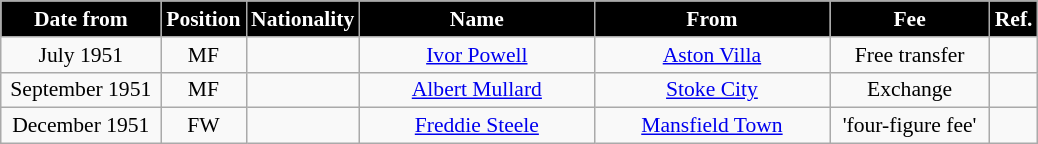<table class="wikitable" style="text-align:center; font-size:90%; ">
<tr>
<th style="background:#000000; color:white; width:100px;">Date from</th>
<th style="background:#000000; color:white; width:50px;">Position</th>
<th style="background:#000000; color:white; width:50px;">Nationality</th>
<th style="background:#000000; color:white; width:150px;">Name</th>
<th style="background:#000000; color:white; width:150px;">From</th>
<th style="background:#000000; color:white; width:100px;">Fee</th>
<th style="background:#000000; color:white; width:25px;">Ref.</th>
</tr>
<tr>
<td>July 1951</td>
<td>MF</td>
<td></td>
<td><a href='#'>Ivor Powell</a></td>
<td><a href='#'>Aston Villa</a></td>
<td>Free transfer</td>
<td></td>
</tr>
<tr>
<td>September 1951</td>
<td>MF</td>
<td></td>
<td><a href='#'>Albert Mullard</a></td>
<td><a href='#'>Stoke City</a></td>
<td>Exchange</td>
<td></td>
</tr>
<tr>
<td>December 1951</td>
<td>FW</td>
<td></td>
<td><a href='#'>Freddie Steele</a></td>
<td><a href='#'>Mansfield Town</a></td>
<td>'four-figure fee'</td>
<td></td>
</tr>
</table>
